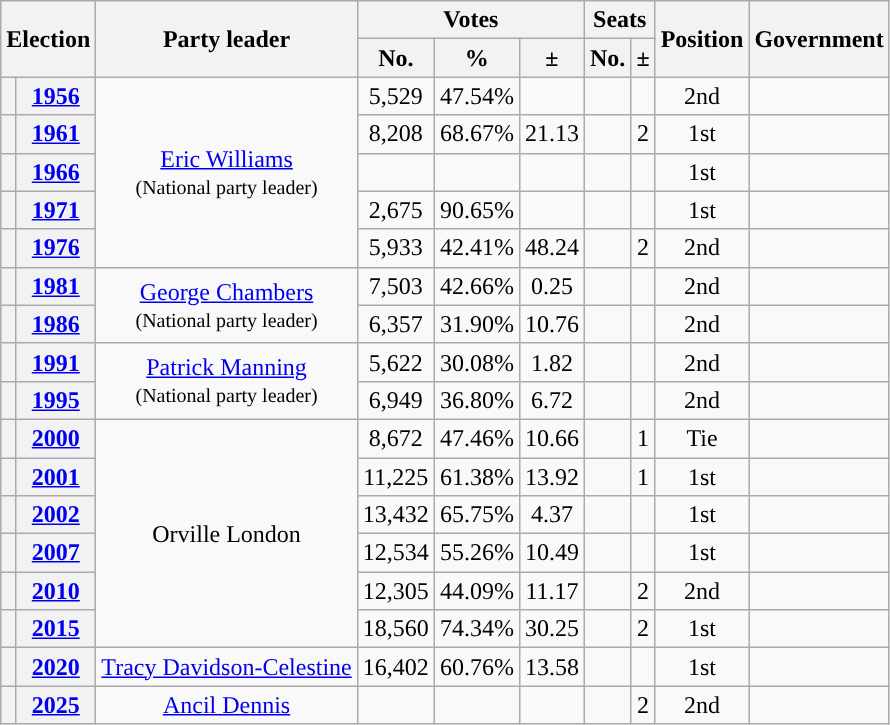<table class="wikitable" style="text-align:center">
<tr>
<th colspan="2" rowspan="2"><strong>Election</strong></th>
<th rowspan="2"><strong>Party leader</strong></th>
<th colspan="3">Votes</th>
<th colspan="2">Seats</th>
<th rowspan="2"><strong>Position</strong></th>
<th rowspan="2">Government</th>
</tr>
<tr>
<th>No.</th>
<th><strong>%</strong></th>
<th>±</th>
<th><strong>No.</strong></th>
<th>±</th>
</tr>
<tr>
<th style="background-color: "></th>
<th><a href='#'>1956</a></th>
<td rowspan="5"><a href='#'>Eric Williams</a><br><small>(National party leader)</small></td>
<td>5,529</td>
<td>47.54%</td>
<td></td>
<td></td>
<td></td>
<td>2nd</td>
<td></td>
</tr>
<tr>
<th style="background-color: "></th>
<th><a href='#'>1961</a></th>
<td>8,208</td>
<td>68.67%</td>
<td> 21.13</td>
<td></td>
<td> 2</td>
<td> 1st</td>
<td></td>
</tr>
<tr>
<th style="background-color: "></th>
<th><a href='#'>1966</a></th>
<td></td>
<td></td>
<td></td>
<td></td>
<td></td>
<td> 1st</td>
<td></td>
</tr>
<tr>
<th style="background-color: "></th>
<th><a href='#'>1971</a></th>
<td>2,675</td>
<td>90.65%</td>
<td></td>
<td></td>
<td></td>
<td> 1st</td>
<td></td>
</tr>
<tr>
<th style="background-color: "></th>
<th><a href='#'>1976</a></th>
<td>5,933</td>
<td>42.41%</td>
<td> 48.24</td>
<td></td>
<td> 2</td>
<td> 2nd</td>
<td></td>
</tr>
<tr>
<th style="background-color: "></th>
<th><a href='#'>1981</a></th>
<td rowspan="2"><a href='#'>George Chambers</a><br><small>(National party leader)</small></td>
<td>7,503</td>
<td>42.66%</td>
<td> 0.25</td>
<td></td>
<td></td>
<td> 2nd</td>
<td></td>
</tr>
<tr>
<th style="background-color: "></th>
<th><a href='#'>1986</a></th>
<td>6,357</td>
<td>31.90%</td>
<td> 10.76</td>
<td></td>
<td></td>
<td> 2nd</td>
<td></td>
</tr>
<tr>
<th style="background-color: "></th>
<th><a href='#'>1991</a></th>
<td rowspan="2"><a href='#'>Patrick Manning</a><br><small>(National party leader)</small></td>
<td>5,622</td>
<td>30.08%</td>
<td> 1.82</td>
<td></td>
<td></td>
<td> 2nd</td>
<td></td>
</tr>
<tr>
<th style="background-color: "></th>
<th><a href='#'>1995</a></th>
<td>6,949</td>
<td>36.80%</td>
<td> 6.72</td>
<td></td>
<td></td>
<td> 2nd</td>
<td></td>
</tr>
<tr>
<th style="background-color: "></th>
<th><a href='#'>2000</a></th>
<td rowspan="6">Orville London</td>
<td>8,672</td>
<td>47.46%</td>
<td> 10.66</td>
<td></td>
<td> 1</td>
<td> Tie</td>
<td></td>
</tr>
<tr>
<th style="background-color: "></th>
<th><a href='#'>2001</a></th>
<td>11,225</td>
<td>61.38%</td>
<td> 13.92</td>
<td></td>
<td> 1</td>
<td> 1st</td>
<td></td>
</tr>
<tr>
<th style="background-color: "></th>
<th><a href='#'>2002</a></th>
<td>13,432</td>
<td>65.75%</td>
<td> 4.37</td>
<td></td>
<td></td>
<td> 1st</td>
<td></td>
</tr>
<tr>
<th style="background-color: "></th>
<th><a href='#'>2007</a></th>
<td>12,534</td>
<td>55.26%</td>
<td> 10.49</td>
<td></td>
<td></td>
<td> 1st</td>
<td></td>
</tr>
<tr>
<th style="background-color: "></th>
<th><a href='#'>2010</a></th>
<td>12,305</td>
<td>44.09%</td>
<td> 11.17</td>
<td></td>
<td> 2</td>
<td> 2nd</td>
<td></td>
</tr>
<tr>
<th style="background-color: "></th>
<th><a href='#'>2015</a></th>
<td>18,560</td>
<td>74.34%</td>
<td> 30.25</td>
<td></td>
<td> 2</td>
<td> 1st</td>
<td></td>
</tr>
<tr>
<th style="background-color: "></th>
<th><a href='#'>2020</a></th>
<td><a href='#'>Tracy Davidson-Celestine</a></td>
<td>16,402</td>
<td>60.76%</td>
<td> 13.58</td>
<td></td>
<td></td>
<td> 1st</td>
<td></td>
</tr>
<tr>
<th style="background-color: "></th>
<th><a href='#'>2025</a></th>
<td><a href='#'>Ancil Dennis</a></td>
<td></td>
<td></td>
<td></td>
<td></td>
<td> 2</td>
<td> 2nd</td>
<td></td>
</tr>
</table>
